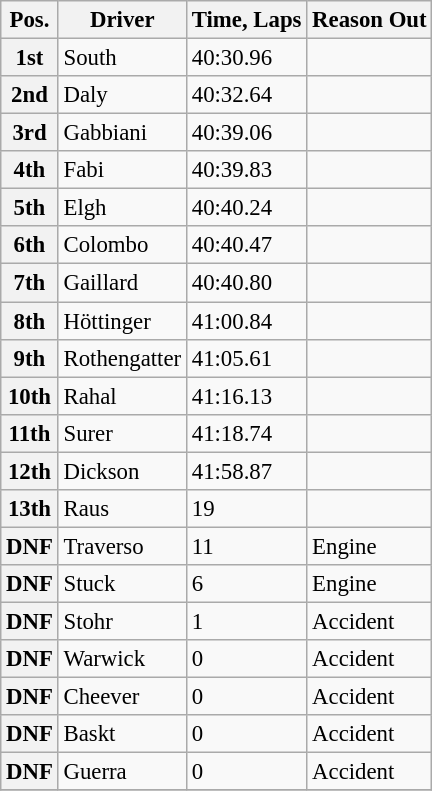<table class="wikitable sortable" style="font-size: 95%">
<tr>
<th>Pos.</th>
<th>Driver</th>
<th>Time, Laps</th>
<th>Reason Out</th>
</tr>
<tr>
<th>1st</th>
<td>South</td>
<td>40:30.96</td>
<td></td>
</tr>
<tr>
<th>2nd</th>
<td>Daly</td>
<td>40:32.64</td>
<td></td>
</tr>
<tr>
<th>3rd</th>
<td>Gabbiani</td>
<td>40:39.06</td>
<td></td>
</tr>
<tr>
<th>4th</th>
<td>Fabi</td>
<td>40:39.83</td>
<td></td>
</tr>
<tr>
<th>5th</th>
<td>Elgh</td>
<td>40:40.24</td>
<td></td>
</tr>
<tr>
<th>6th</th>
<td>Colombo</td>
<td>40:40.47</td>
<td></td>
</tr>
<tr>
<th>7th</th>
<td>Gaillard</td>
<td>40:40.80</td>
<td></td>
</tr>
<tr>
<th>8th</th>
<td>Höttinger</td>
<td>41:00.84</td>
<td></td>
</tr>
<tr>
<th>9th</th>
<td>Rothengatter</td>
<td>41:05.61</td>
<td></td>
</tr>
<tr>
<th>10th</th>
<td>Rahal</td>
<td>41:16.13</td>
<td></td>
</tr>
<tr>
<th>11th</th>
<td>Surer</td>
<td>41:18.74</td>
<td></td>
</tr>
<tr>
<th>12th</th>
<td>Dickson</td>
<td>41:58.87</td>
<td></td>
</tr>
<tr>
<th>13th</th>
<td>Raus</td>
<td>19</td>
<td></td>
</tr>
<tr>
<th>DNF</th>
<td>Traverso</td>
<td>11</td>
<td>Engine</td>
</tr>
<tr>
<th>DNF</th>
<td>Stuck</td>
<td>6</td>
<td>Engine</td>
</tr>
<tr>
<th>DNF</th>
<td>Stohr</td>
<td>1</td>
<td>Accident</td>
</tr>
<tr>
<th>DNF</th>
<td>Warwick</td>
<td>0</td>
<td>Accident</td>
</tr>
<tr>
<th>DNF</th>
<td>Cheever</td>
<td>0</td>
<td>Accident</td>
</tr>
<tr>
<th>DNF</th>
<td>Baskt</td>
<td>0</td>
<td>Accident</td>
</tr>
<tr>
<th>DNF</th>
<td>Guerra</td>
<td>0</td>
<td>Accident</td>
</tr>
<tr>
</tr>
</table>
